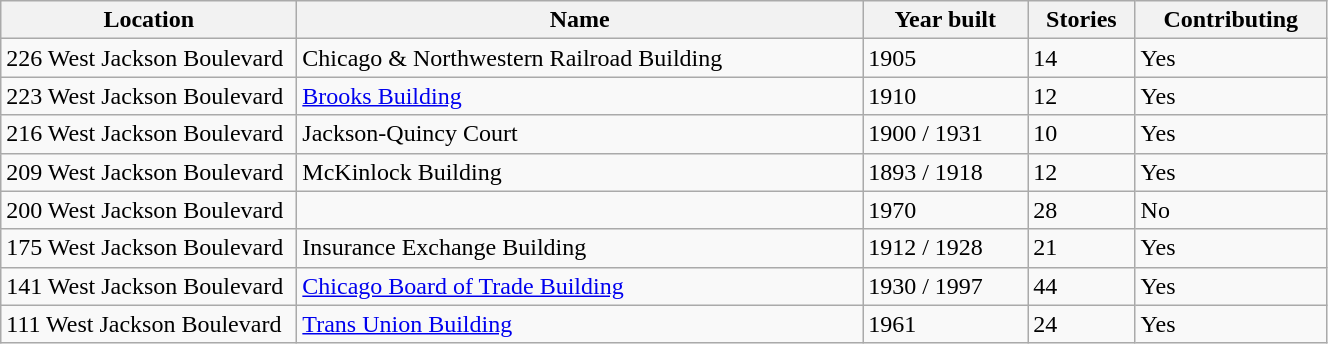<table class=wikitable width=70%>
<tr>
<th width=190px>Location</th>
<th>Name</th>
<th>Year built</th>
<th>Stories</th>
<th>Contributing</th>
</tr>
<tr>
<td>226 West Jackson Boulevard</td>
<td>Chicago & Northwestern Railroad Building</td>
<td>1905</td>
<td>14</td>
<td>Yes</td>
</tr>
<tr>
<td>223 West Jackson Boulevard</td>
<td><a href='#'>Brooks Building</a><br></td>
<td>1910</td>
<td>12</td>
<td>Yes</td>
</tr>
<tr>
<td>216 West Jackson Boulevard</td>
<td>Jackson-Quincy Court</td>
<td>1900 / 1931</td>
<td>10</td>
<td>Yes</td>
</tr>
<tr>
<td>209 West Jackson Boulevard</td>
<td>McKinlock Building</td>
<td>1893  / 1918 </td>
<td>12</td>
<td>Yes</td>
</tr>
<tr>
<td>200 West Jackson Boulevard</td>
<td></td>
<td>1970</td>
<td>28</td>
<td>No</td>
</tr>
<tr>
<td>175 West Jackson Boulevard</td>
<td>Insurance Exchange Building</td>
<td>1912 / 1928</td>
<td>21</td>
<td>Yes</td>
</tr>
<tr>
<td>141 West Jackson Boulevard</td>
<td><a href='#'>Chicago Board of Trade Building</a><br></td>
<td>1930 / 1997</td>
<td>44</td>
<td>Yes</td>
</tr>
<tr>
<td>111 West Jackson Boulevard</td>
<td><a href='#'>Trans Union Building</a></td>
<td>1961</td>
<td>24</td>
<td>Yes</td>
</tr>
</table>
